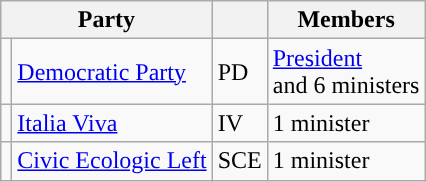<table class="wikitable">
<tr>
<th colspan=2>Party</th>
<th></th>
<th>Members</th>
</tr>
<tr>
<td style="background:"></td>
<td><a href='#'>Democratic Party</a></td>
<td>PD</td>
<td><a href='#'>President</a> <br>and 6 ministers</td>
</tr>
<tr>
<td style="background:"></td>
<td><a href='#'>Italia Viva</a></td>
<td>IV</td>
<td>1 minister</td>
</tr>
<tr>
<td style="background:"></td>
<td><a href='#'>Civic Ecologic Left</a></td>
<td>SCE</td>
<td>1 minister</td>
</tr>
</table>
